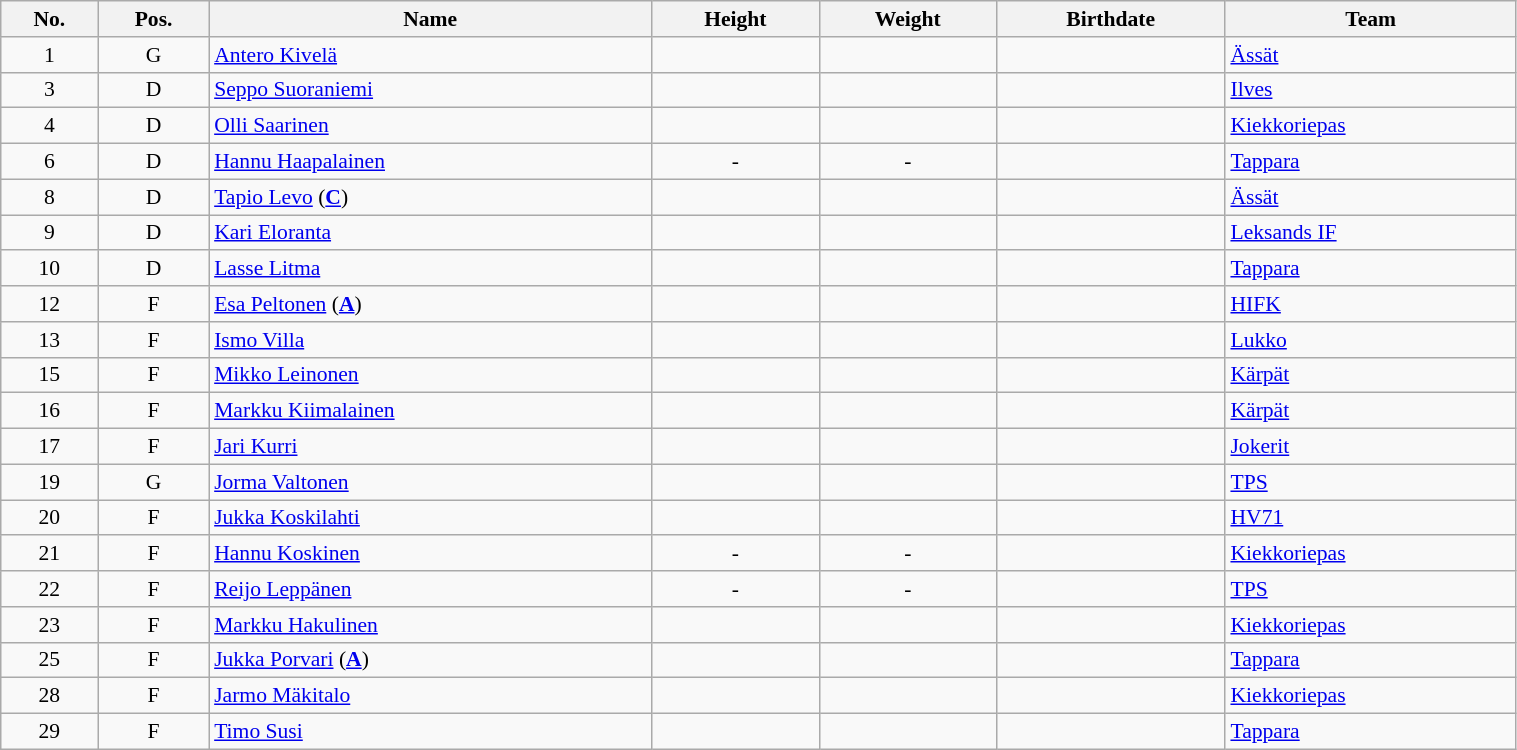<table class="wikitable sortable" width="80%" style="font-size: 90%; text-align: center;">
<tr>
<th>No.</th>
<th>Pos.</th>
<th>Name</th>
<th>Height</th>
<th>Weight</th>
<th>Birthdate</th>
<th>Team</th>
</tr>
<tr>
<td>1</td>
<td>G</td>
<td style="text-align:left;"><a href='#'>Antero Kivelä</a></td>
<td></td>
<td></td>
<td style="text-align:right;"></td>
<td style="text-align:left;"> <a href='#'>Ässät</a></td>
</tr>
<tr>
<td>3</td>
<td>D</td>
<td style="text-align:left;"><a href='#'>Seppo Suoraniemi</a></td>
<td></td>
<td></td>
<td style="text-align:right;"></td>
<td style="text-align:left;"> <a href='#'>Ilves</a></td>
</tr>
<tr>
<td>4</td>
<td>D</td>
<td style="text-align:left;"><a href='#'>Olli Saarinen</a></td>
<td></td>
<td></td>
<td style="text-align:right;"></td>
<td style="text-align:left;"> <a href='#'>Kiekkoriepas</a></td>
</tr>
<tr>
<td>6</td>
<td>D</td>
<td style="text-align:left;"><a href='#'>Hannu Haapalainen</a></td>
<td>-</td>
<td>-</td>
<td style="text-align:right;"></td>
<td style="text-align:left;"> <a href='#'>Tappara</a></td>
</tr>
<tr>
<td>8</td>
<td>D</td>
<td style="text-align:left;"><a href='#'>Tapio Levo</a> (<strong><a href='#'>C</a></strong>)</td>
<td></td>
<td></td>
<td style="text-align:right;"></td>
<td style="text-align:left;"> <a href='#'>Ässät</a></td>
</tr>
<tr>
<td>9</td>
<td>D</td>
<td style="text-align:left;"><a href='#'>Kari Eloranta</a></td>
<td></td>
<td></td>
<td style="text-align:right;"></td>
<td style="text-align:left;"> <a href='#'>Leksands IF</a></td>
</tr>
<tr>
<td>10</td>
<td>D</td>
<td style="text-align:left;"><a href='#'>Lasse Litma</a></td>
<td></td>
<td></td>
<td style="text-align:right;"></td>
<td style="text-align:left;"> <a href='#'>Tappara</a></td>
</tr>
<tr>
<td>12</td>
<td>F</td>
<td style="text-align:left;"><a href='#'>Esa Peltonen</a> (<strong><a href='#'>A</a></strong>)</td>
<td></td>
<td></td>
<td style="text-align:right;"></td>
<td style="text-align:left;"> <a href='#'>HIFK</a></td>
</tr>
<tr>
<td>13</td>
<td>F</td>
<td style="text-align:left;"><a href='#'>Ismo Villa</a></td>
<td></td>
<td></td>
<td style="text-align:right;"></td>
<td style="text-align:left;"> <a href='#'>Lukko</a></td>
</tr>
<tr>
<td>15</td>
<td>F</td>
<td style="text-align:left;"><a href='#'>Mikko Leinonen</a></td>
<td></td>
<td></td>
<td style="text-align:right;"></td>
<td style="text-align:left;"> <a href='#'>Kärpät</a></td>
</tr>
<tr>
<td>16</td>
<td>F</td>
<td style="text-align:left;"><a href='#'>Markku Kiimalainen</a></td>
<td></td>
<td></td>
<td style="text-align:right;"></td>
<td style="text-align:left;"> <a href='#'>Kärpät</a></td>
</tr>
<tr>
<td>17</td>
<td>F</td>
<td style="text-align:left;"><a href='#'>Jari Kurri</a></td>
<td></td>
<td></td>
<td style="text-align:right;"></td>
<td style="text-align:left;"> <a href='#'>Jokerit</a></td>
</tr>
<tr>
<td>19</td>
<td>G</td>
<td style="text-align:left;"><a href='#'>Jorma Valtonen</a></td>
<td></td>
<td></td>
<td style="text-align:right;"></td>
<td style="text-align:left;"> <a href='#'>TPS</a></td>
</tr>
<tr>
<td>20</td>
<td>F</td>
<td style="text-align:left;"><a href='#'>Jukka Koskilahti</a></td>
<td></td>
<td></td>
<td style="text-align:right;"></td>
<td style="text-align:left;"> <a href='#'>HV71</a></td>
</tr>
<tr>
<td>21</td>
<td>F</td>
<td style="text-align:left;"><a href='#'>Hannu Koskinen</a></td>
<td>-</td>
<td>-</td>
<td style="text-align:right;"></td>
<td style="text-align:left;"> <a href='#'>Kiekkoriepas</a></td>
</tr>
<tr>
<td>22</td>
<td>F</td>
<td style="text-align:left;"><a href='#'>Reijo Leppänen</a></td>
<td>-</td>
<td>-</td>
<td style="text-align:right;"></td>
<td style="text-align:left;"> <a href='#'>TPS</a></td>
</tr>
<tr>
<td>23</td>
<td>F</td>
<td style="text-align:left;"><a href='#'>Markku Hakulinen</a></td>
<td></td>
<td></td>
<td style="text-align:right;"></td>
<td style="text-align:left;"> <a href='#'>Kiekkoriepas</a></td>
</tr>
<tr>
<td>25</td>
<td>F</td>
<td style="text-align:left;"><a href='#'>Jukka Porvari</a> (<strong><a href='#'>A</a></strong>)</td>
<td></td>
<td></td>
<td style="text-align:right;"></td>
<td style="text-align:left;"> <a href='#'>Tappara</a></td>
</tr>
<tr>
<td>28</td>
<td>F</td>
<td style="text-align:left;"><a href='#'>Jarmo Mäkitalo</a></td>
<td></td>
<td></td>
<td style="text-align:right;"></td>
<td style="text-align:left;"> <a href='#'>Kiekkoriepas</a></td>
</tr>
<tr>
<td>29</td>
<td>F</td>
<td style="text-align:left;"><a href='#'>Timo Susi</a></td>
<td></td>
<td></td>
<td style="text-align:right;"></td>
<td style="text-align:left;"> <a href='#'>Tappara</a></td>
</tr>
</table>
